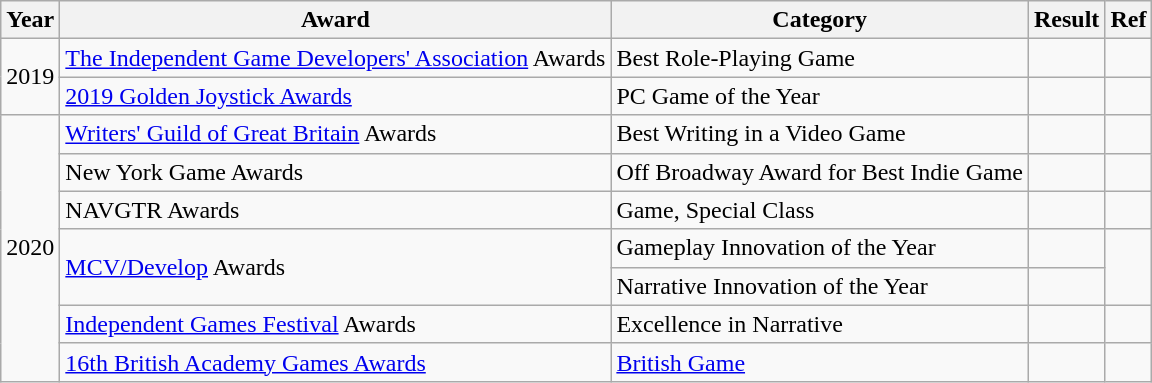<table class="wikitable sortable">
<tr>
<th>Year</th>
<th>Award</th>
<th>Category</th>
<th>Result</th>
<th>Ref</th>
</tr>
<tr>
<td style="text-align:center;" rowspan="2">2019</td>
<td><a href='#'>The Independent Game Developers' Association</a> Awards</td>
<td>Best Role-Playing Game</td>
<td></td>
<td style="text-align:center;"></td>
</tr>
<tr>
<td><a href='#'>2019 Golden Joystick Awards</a></td>
<td>PC Game of the Year</td>
<td></td>
<td style="text-align:center;"></td>
</tr>
<tr>
<td style="text-align:center;" rowspan="7">2020</td>
<td><a href='#'>Writers' Guild of Great Britain</a> Awards</td>
<td>Best Writing in a Video Game</td>
<td></td>
<td style="text-align:center;"></td>
</tr>
<tr>
<td>New York Game Awards</td>
<td>Off Broadway Award for Best Indie Game</td>
<td></td>
<td style="text-align:center;"></td>
</tr>
<tr>
<td>NAVGTR Awards</td>
<td>Game, Special Class</td>
<td></td>
<td style="text-align:center;"></td>
</tr>
<tr>
<td rowspan="2"><a href='#'>MCV/Develop</a> Awards</td>
<td>Gameplay Innovation of the Year</td>
<td></td>
<td rowspan="2" style="text-align:center;"></td>
</tr>
<tr>
<td>Narrative Innovation of the Year</td>
<td></td>
</tr>
<tr>
<td><a href='#'>Independent Games Festival</a> Awards</td>
<td>Excellence in Narrative</td>
<td></td>
<td style="text-align:center;"></td>
</tr>
<tr>
<td><a href='#'>16th British Academy Games Awards</a></td>
<td><a href='#'>British Game</a></td>
<td></td>
<td style="text-align:center;"></td>
</tr>
</table>
